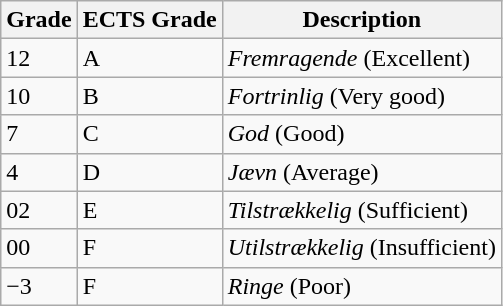<table class="wikitable">
<tr>
<th>Grade</th>
<th>ECTS Grade</th>
<th>Description</th>
</tr>
<tr>
<td>12</td>
<td>A</td>
<td><em>Fremragende</em> (Excellent)</td>
</tr>
<tr>
<td>10</td>
<td>B</td>
<td><em>Fortrinlig</em> (Very good)</td>
</tr>
<tr>
<td>7</td>
<td>C</td>
<td><em>God</em> (Good)</td>
</tr>
<tr>
<td>4</td>
<td>D</td>
<td><em>Jævn</em> (Average)</td>
</tr>
<tr>
<td>02</td>
<td>E</td>
<td><em>Tilstrækkelig</em> (Sufficient)</td>
</tr>
<tr>
<td>00</td>
<td>F</td>
<td><em>Utilstrækkelig</em> (Insufficient)</td>
</tr>
<tr>
<td>−3</td>
<td>F</td>
<td><em>Ringe</em> (Poor)</td>
</tr>
</table>
